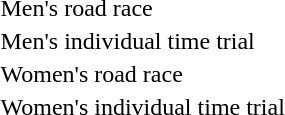<table>
<tr>
<td>Men's road race<br></td>
<td></td>
<td></td>
<td></td>
</tr>
<tr>
<td>Men's individual time trial<br></td>
<td></td>
<td></td>
<td></td>
</tr>
<tr>
<td>Women's road race<br></td>
<td></td>
<td></td>
<td></td>
</tr>
<tr>
<td>Women's individual time trial<br></td>
<td></td>
<td></td>
<td></td>
</tr>
</table>
